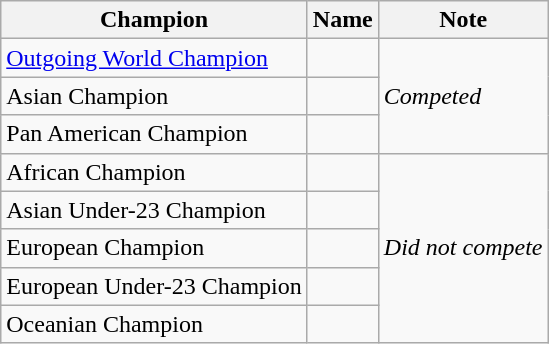<table class="wikitable">
<tr>
<th>Champion</th>
<th>Name</th>
<th>Note</th>
</tr>
<tr>
<td><a href='#'>Outgoing World Champion</a></td>
<td></td>
<td rowspan=3><em>Competed</em></td>
</tr>
<tr>
<td>Asian Champion</td>
<td></td>
</tr>
<tr>
<td>Pan American Champion</td>
<td></td>
</tr>
<tr>
<td>African Champion</td>
<td></td>
<td rowspan=5><em>Did not compete</em></td>
</tr>
<tr>
<td>Asian Under-23 Champion</td>
<td></td>
</tr>
<tr>
<td>European Champion</td>
<td></td>
</tr>
<tr>
<td>European Under-23 Champion</td>
<td></td>
</tr>
<tr>
<td>Oceanian Champion</td>
<td></td>
</tr>
</table>
